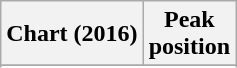<table class="wikitable sortable plainrowheaders">
<tr>
<th scope="col">Chart (2016)</th>
<th scope="col">Peak<br> position</th>
</tr>
<tr>
</tr>
<tr>
</tr>
<tr>
</tr>
<tr>
</tr>
<tr>
</tr>
</table>
